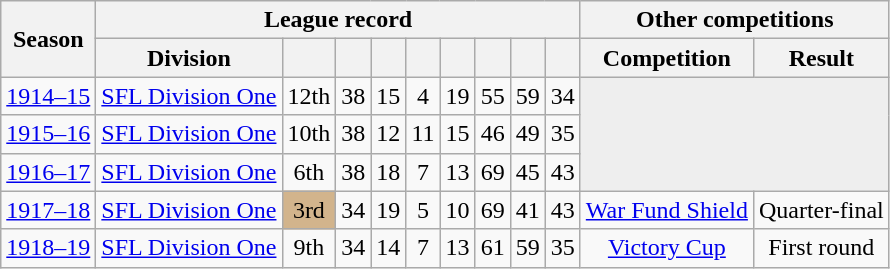<table class="wikitable" style="text-align:center">
<tr>
<th rowspan="2">Season</th>
<th colspan="9">League record</th>
<th colspan="2">Other competitions</th>
</tr>
<tr>
<th>Division</th>
<th></th>
<th></th>
<th></th>
<th></th>
<th></th>
<th></th>
<th></th>
<th></th>
<th>Competition</th>
<th>Result</th>
</tr>
<tr>
<td><a href='#'>1914–15</a></td>
<td><a href='#'>SFL Division One</a></td>
<td>12th</td>
<td>38</td>
<td>15</td>
<td>4</td>
<td>19</td>
<td>55</td>
<td>59</td>
<td>34</td>
<td colspan="2" rowspan="3" bgcolor=#eeeeee></td>
</tr>
<tr>
<td><a href='#'>1915–16</a></td>
<td><a href='#'>SFL Division One</a></td>
<td>10th</td>
<td>38</td>
<td>12</td>
<td>11</td>
<td>15</td>
<td>46</td>
<td>49</td>
<td>35</td>
</tr>
<tr>
<td><a href='#'>1916–17</a></td>
<td><a href='#'>SFL Division One</a></td>
<td>6th</td>
<td>38</td>
<td>18</td>
<td>7</td>
<td>13</td>
<td>69</td>
<td>45</td>
<td>43</td>
</tr>
<tr>
<td><a href='#'>1917–18</a></td>
<td><a href='#'>SFL Division One</a></td>
<td bgcolor=#d2b48c>3rd</td>
<td>34</td>
<td>19</td>
<td>5</td>
<td>10</td>
<td>69</td>
<td>41</td>
<td>43</td>
<td><a href='#'>War Fund Shield</a></td>
<td>Quarter-final</td>
</tr>
<tr>
<td><a href='#'>1918–19</a></td>
<td><a href='#'>SFL Division One</a></td>
<td>9th</td>
<td>34</td>
<td>14</td>
<td>7</td>
<td>13</td>
<td>61</td>
<td>59</td>
<td>35</td>
<td><a href='#'>Victory Cup</a></td>
<td>First round</td>
</tr>
</table>
